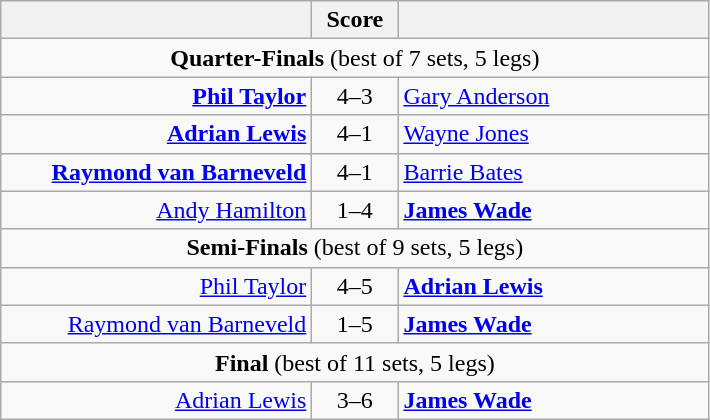<table class=wikitable style="text-align:center">
<tr>
<th width=200></th>
<th width=50>Score</th>
<th width=200></th>
</tr>
<tr align=center>
<td colspan="3"><strong>Quarter-Finals</strong> (best of 7 sets, 5 legs)</td>
</tr>
<tr align=left>
<td align=right><strong><a href='#'>Phil Taylor</a></strong> </td>
<td align=center>4–3</td>
<td> <a href='#'>Gary Anderson</a></td>
</tr>
<tr align=left>
<td align=right><strong><a href='#'>Adrian Lewis</a></strong> </td>
<td align=center>4–1</td>
<td> <a href='#'>Wayne Jones</a></td>
</tr>
<tr align=left>
<td align=right><strong><a href='#'>Raymond van Barneveld</a></strong> </td>
<td align=center>4–1</td>
<td> <a href='#'>Barrie Bates</a></td>
</tr>
<tr align=left>
<td align=right><a href='#'>Andy Hamilton</a> </td>
<td align=center>1–4</td>
<td> <strong><a href='#'>James Wade</a></strong></td>
</tr>
<tr align=center>
<td colspan="3"><strong>Semi-Finals</strong> (best of 9 sets, 5 legs)</td>
</tr>
<tr align=left>
<td align=right><a href='#'>Phil Taylor</a> </td>
<td align=center>4–5</td>
<td> <strong><a href='#'>Adrian Lewis</a></strong></td>
</tr>
<tr align=left>
<td align=right><a href='#'>Raymond van Barneveld</a> </td>
<td align=center>1–5</td>
<td> <strong><a href='#'>James Wade</a></strong></td>
</tr>
<tr align=center>
<td colspan="3"><strong>Final</strong> (best of 11 sets, 5 legs)</td>
</tr>
<tr align=left>
<td align=right><a href='#'>Adrian Lewis</a> </td>
<td align=center>3–6</td>
<td> <strong><a href='#'>James Wade</a></strong></td>
</tr>
</table>
